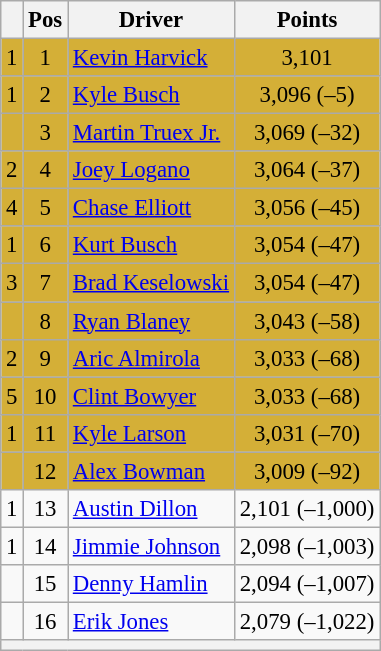<table class="wikitable" style="font-size: 95%;">
<tr>
<th></th>
<th>Pos</th>
<th>Driver</th>
<th>Points</th>
</tr>
<tr style="background:#D4AF37;">
<td align="left"> 1</td>
<td style="text-align:center;">1</td>
<td><a href='#'>Kevin Harvick</a></td>
<td style="text-align:center;">3,101</td>
</tr>
<tr style="background:#D4AF37;">
<td align="left"> 1</td>
<td style="text-align:center;">2</td>
<td><a href='#'>Kyle Busch</a></td>
<td style="text-align:center;">3,096 (–5)</td>
</tr>
<tr style="background:#D4AF37;">
<td align="left"></td>
<td style="text-align:center;">3</td>
<td><a href='#'>Martin Truex Jr.</a></td>
<td style="text-align:center;">3,069 (–32)</td>
</tr>
<tr style="background:#D4AF37;">
<td align="left"> 2</td>
<td style="text-align:center;">4</td>
<td><a href='#'>Joey Logano</a></td>
<td style="text-align:center;">3,064 (–37)</td>
</tr>
<tr style="background:#D4AF37;">
<td align="left"> 4</td>
<td style="text-align:center;">5</td>
<td><a href='#'>Chase Elliott</a></td>
<td style="text-align:center;">3,056 (–45)</td>
</tr>
<tr style="background:#D4AF37;">
<td align="left"> 1</td>
<td style="text-align:center;">6</td>
<td><a href='#'>Kurt Busch</a></td>
<td style="text-align:center;">3,054 (–47)</td>
</tr>
<tr style="background:#D4AF37;">
<td align="left"> 3</td>
<td style="text-align:center;">7</td>
<td><a href='#'>Brad Keselowski</a></td>
<td style="text-align:center;">3,054 (–47)</td>
</tr>
<tr style="background:#D4AF37;">
<td align="left"></td>
<td style="text-align:center;">8</td>
<td><a href='#'>Ryan Blaney</a></td>
<td style="text-align:center;">3,043 (–58)</td>
</tr>
<tr style="background:#D4AF37;">
<td align="left"> 2</td>
<td style="text-align:center;">9</td>
<td><a href='#'>Aric Almirola</a></td>
<td style="text-align:center;">3,033 (–68)</td>
</tr>
<tr style="background:#D4AF37;">
<td align="left"> 5</td>
<td style="text-align:center;">10</td>
<td><a href='#'>Clint Bowyer</a></td>
<td style="text-align:center;">3,033 (–68)</td>
</tr>
<tr style="background:#D4AF37;">
<td align="left"> 1</td>
<td style="text-align:center;">11</td>
<td><a href='#'>Kyle Larson</a></td>
<td style="text-align:center;">3,031 (–70)</td>
</tr>
<tr style="background:#D4AF37;">
<td align="left"></td>
<td style="text-align:center;">12</td>
<td><a href='#'>Alex Bowman</a></td>
<td style="text-align:center;">3,009 (–92)</td>
</tr>
<tr>
<td align="left"> 1</td>
<td style="text-align:center;">13</td>
<td><a href='#'>Austin Dillon</a></td>
<td style="text-align:center;">2,101 (–1,000)</td>
</tr>
<tr>
<td align="left"> 1</td>
<td style="text-align:center;">14</td>
<td><a href='#'>Jimmie Johnson</a></td>
<td style="text-align:center;">2,098 (–1,003)</td>
</tr>
<tr>
<td align="left"></td>
<td style="text-align:center;">15</td>
<td><a href='#'>Denny Hamlin</a></td>
<td style="text-align:center;">2,094 (–1,007)</td>
</tr>
<tr>
<td align="left"></td>
<td style="text-align:center;">16</td>
<td><a href='#'>Erik Jones</a></td>
<td style="text-align:center;">2,079 (–1,022)</td>
</tr>
<tr class="sortbottom">
<th colspan="9"></th>
</tr>
</table>
